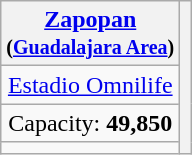<table class=wikitable style="text-align:center"">
<tr>
<th><a href='#'>Zapopan</a><br><small>(<a href='#'>Guadalajara Area</a>)</small></th>
<th rowspan="4"></th>
</tr>
<tr>
<td><a href='#'>Estadio Omnilife</a></td>
</tr>
<tr>
<td>Capacity: <strong>49,850</strong></td>
</tr>
<tr>
<td></td>
</tr>
</table>
